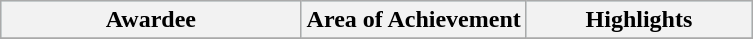<table class="wikitable">
<tr style="background:#b0e0e6; text-align:center;">
<th style="width:40%;"><strong>Awardee</strong></th>
<th style="width:30%;"><strong>Area of Achievement</strong></th>
<th style="width:30%;"><strong>Highlights</strong></th>
</tr>
<tr>
</tr>
</table>
